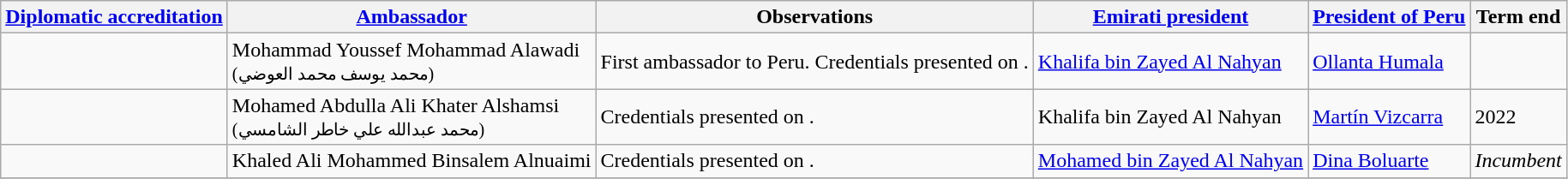<table class="wikitable sortable">
<tr>
<th><a href='#'>Diplomatic accreditation</a></th>
<th><a href='#'>Ambassador</a></th>
<th>Observations</th>
<th><a href='#'>Emirati president</a></th>
<th><a href='#'>President of Peru</a></th>
<th>Term end</th>
</tr>
<tr>
<td></td>
<td>Mohammad Youssef Mohammad Alawadi<br><small>(محمد يوسف محمد العوضي)</small></td>
<td>First ambassador to Peru. Credentials presented on .</td>
<td><a href='#'>Khalifa bin Zayed Al Nahyan</a></td>
<td><a href='#'>Ollanta Humala</a></td>
<td></td>
</tr>
<tr>
<td></td>
<td>Mohamed Abdulla Ali Khater Alshamsi<br><small>(محمد عبدالله علي خاطر الشامسي)</small></td>
<td>Credentials presented on .</td>
<td>Khalifa bin Zayed Al Nahyan</td>
<td><a href='#'>Martín Vizcarra</a></td>
<td>2022</td>
</tr>
<tr>
<td></td>
<td>Khaled Ali Mohammed Binsalem Alnuaimi</td>
<td>Credentials presented on .</td>
<td><a href='#'>Mohamed bin Zayed Al Nahyan</a></td>
<td><a href='#'>Dina Boluarte</a></td>
<td><em>Incumbent</em></td>
</tr>
<tr>
</tr>
</table>
